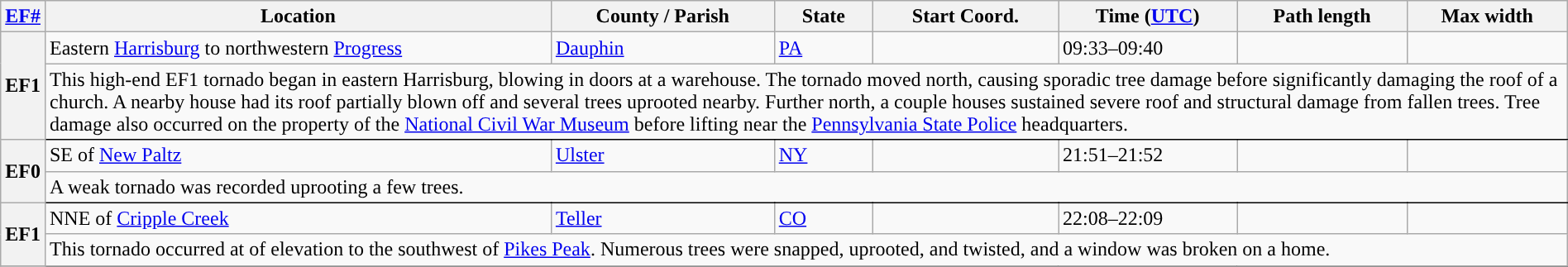<table class="wikitable sortable" style="width:100%;">
<tr>
<th scope="col" width="2%" align="center"><a href='#'>EF#</a></th>
<th scope="col" align="center" class="unsortable">Location</th>
<th scope="col" align="center" class="unsortable">County / Parish</th>
<th scope="col" align="center">State</th>
<th scope="col" align="center">Start Coord.</th>
<th scope="col" align="center">Time (<a href='#'>UTC</a>)</th>
<th scope="col" align="center">Path length</th>
<th scope="col" align="center">Max width</th>
</tr>
<tr>
<th scope="row" rowspan="2" style="background-color:#">EF1</th>
<td>Eastern <a href='#'>Harrisburg</a> to northwestern <a href='#'>Progress</a></td>
<td><a href='#'>Dauphin</a></td>
<td><a href='#'>PA</a></td>
<td></td>
<td>09:33–09:40</td>
<td></td>
<td></td>
</tr>
<tr class="expand-child">
<td colspan="8" style=" border-bottom: 1px solid black;">This high-end EF1 tornado began in eastern Harrisburg, blowing in doors at a warehouse. The tornado moved north, causing sporadic tree damage before significantly damaging the roof of a church. A nearby house had its roof partially blown off and several trees uprooted nearby. Further north, a couple houses sustained severe roof and structural damage from fallen trees. Tree damage also occurred on the property of the <a href='#'>National Civil War Museum</a> before lifting near the <a href='#'>Pennsylvania State Police</a> headquarters.</td>
</tr>
<tr>
<th scope="row" rowspan="2" style="background-color:#">EF0</th>
<td>SE of <a href='#'>New Paltz</a></td>
<td><a href='#'>Ulster</a></td>
<td><a href='#'>NY</a></td>
<td></td>
<td>21:51–21:52</td>
<td></td>
<td></td>
</tr>
<tr class="expand-child">
<td colspan="8" style=" border-bottom: 1px solid black;">A weak tornado was recorded uprooting a few trees.</td>
</tr>
<tr>
<th scope="row" rowspan="2" style="background-color:#">EF1</th>
<td>NNE of <a href='#'>Cripple Creek</a></td>
<td><a href='#'>Teller</a></td>
<td><a href='#'>CO</a></td>
<td></td>
<td>22:08–22:09</td>
<td></td>
<td></td>
</tr>
<tr class="expand-child">
<td colspan="8" style=" border-bottom: 1px solid black;">This tornado occurred at  of elevation to the southwest of <a href='#'>Pikes Peak</a>. Numerous trees were snapped, uprooted, and twisted, and a window was broken on a home.</td>
</tr>
<tr>
</tr>
</table>
